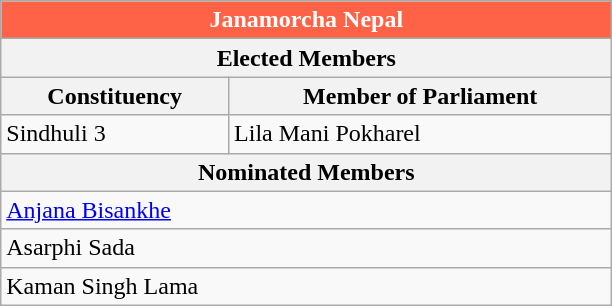<table role="presentation" class="wikitable mw-collapsible mw-collapsed">
<tr>
<th colspan="2" style="width: 300pt; background:tomato; color: white;">Janamorcha Nepal</th>
</tr>
<tr>
<th colspan="2">Elected Members</th>
</tr>
<tr>
<th>Constituency</th>
<th>Member of Parliament</th>
</tr>
<tr>
<td>Sindhuli 3</td>
<td>Lila Mani Pokharel</td>
</tr>
<tr>
<th colspan="2">Nominated Members</th>
</tr>
<tr>
<td colspan="2"><a href='#'>Anjana Bisankhe</a></td>
</tr>
<tr>
<td colspan="2">Asarphi Sada</td>
</tr>
<tr>
<td colspan="2">Kaman Singh Lama</td>
</tr>
</table>
